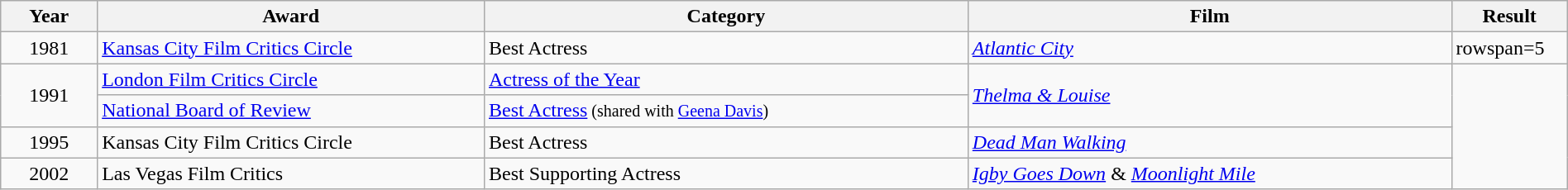<table class="wikitable" width="100%" cellpadding="5">
<tr>
<th width="5%">Year</th>
<th width="20%">Award</th>
<th width="25%">Category</th>
<th width="25%">Film</th>
<th width="5%">Result</th>
</tr>
<tr>
<td style="text-align:center;">1981</td>
<td><a href='#'>Kansas City Film Critics Circle</a></td>
<td>Best Actress</td>
<td><em><a href='#'>Atlantic City</a></em></td>
<td>rowspan=5 </td>
</tr>
<tr>
<td style="text-align:center;" rowspan=2>1991</td>
<td><a href='#'>London Film Critics Circle</a></td>
<td><a href='#'>Actress of the Year</a></td>
<td rowspan=2><em><a href='#'>Thelma & Louise</a></em></td>
</tr>
<tr>
<td><a href='#'>National Board of Review</a></td>
<td><a href='#'>Best Actress</a><small> (shared with <a href='#'>Geena Davis</a>)</small></td>
</tr>
<tr>
<td style="text-align:center;">1995</td>
<td>Kansas City Film Critics Circle</td>
<td>Best Actress</td>
<td><em><a href='#'>Dead Man Walking</a></em></td>
</tr>
<tr>
<td style="text-align:center;">2002</td>
<td>Las Vegas Film Critics</td>
<td>Best Supporting Actress</td>
<td><em><a href='#'>Igby Goes Down</a></em> & <em><a href='#'>Moonlight Mile</a></em></td>
</tr>
</table>
